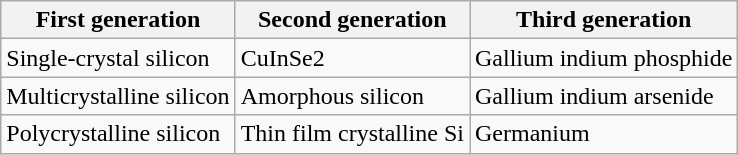<table class="wikitable" border="1">
<tr>
<th>First generation</th>
<th>Second generation</th>
<th>Third generation</th>
</tr>
<tr>
<td>Single-crystal silicon</td>
<td>CuInSe2</td>
<td>Gallium indium phosphide</td>
</tr>
<tr>
<td>Multicrystalline silicon</td>
<td>Amorphous silicon</td>
<td>Gallium indium arsenide</td>
</tr>
<tr>
<td>Polycrystalline silicon</td>
<td>Thin film crystalline Si</td>
<td>Germanium</td>
</tr>
</table>
